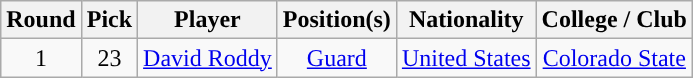<table class="wikitable sortable sortable">
<tr>
<th>Round</th>
<th>Pick</th>
<th>Player</th>
<th>Position(s)</th>
<th>Nationality</th>
<th>College / Club</th>
</tr>
<tr style="text-align: center">
<td>1</td>
<td>23</td>
<td><a href='#'>David Roddy</a></td>
<td><a href='#'>Guard</a></td>
<td><a href='#'>United States</a></td>
<td><a href='#'>Colorado State</a></td>
</tr>
</table>
